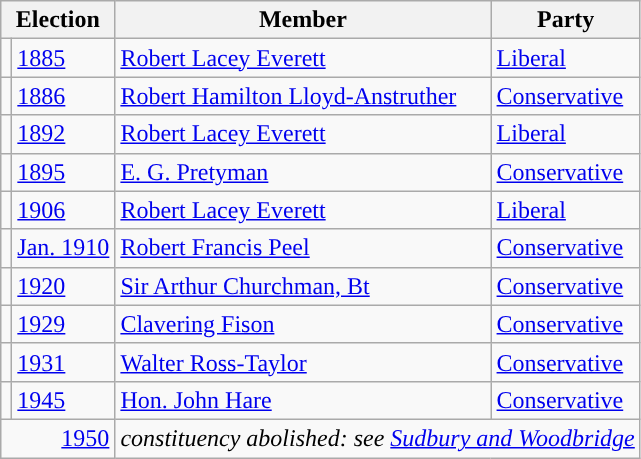<table class="wikitable">
<tr>
<th colspan="2">Election</th>
<th>Member</th>
<th>Party</th>
</tr>
<tr>
<td style="color:inherit;background-color: "></td>
<td><a href='#'>1885</a></td>
<td><a href='#'>Robert Lacey Everett</a></td>
<td><a href='#'>Liberal</a></td>
</tr>
<tr>
<td style="color:inherit;background-color: "></td>
<td><a href='#'>1886</a></td>
<td><a href='#'>Robert Hamilton Lloyd-Anstruther</a></td>
<td><a href='#'>Conservative</a></td>
</tr>
<tr>
<td style="color:inherit;background-color: "></td>
<td><a href='#'>1892</a></td>
<td><a href='#'>Robert Lacey Everett</a></td>
<td><a href='#'>Liberal</a></td>
</tr>
<tr>
<td style="color:inherit;background-color: "></td>
<td><a href='#'>1895</a></td>
<td><a href='#'>E. G. Pretyman</a></td>
<td><a href='#'>Conservative</a></td>
</tr>
<tr>
<td style="color:inherit;background-color: "></td>
<td><a href='#'>1906</a></td>
<td><a href='#'>Robert Lacey Everett</a></td>
<td><a href='#'>Liberal</a></td>
</tr>
<tr>
<td style="color:inherit;background-color: "></td>
<td><a href='#'>Jan. 1910</a></td>
<td><a href='#'>Robert Francis Peel</a></td>
<td><a href='#'>Conservative</a></td>
</tr>
<tr>
<td style="color:inherit;background-color: "></td>
<td><a href='#'>1920</a></td>
<td><a href='#'>Sir Arthur Churchman, Bt</a></td>
<td><a href='#'>Conservative</a></td>
</tr>
<tr>
<td style="color:inherit;background-color: "></td>
<td><a href='#'>1929</a></td>
<td><a href='#'>Clavering Fison</a></td>
<td><a href='#'>Conservative</a></td>
</tr>
<tr>
<td style="color:inherit;background-color: "></td>
<td><a href='#'>1931</a></td>
<td><a href='#'>Walter Ross-Taylor</a></td>
<td><a href='#'>Conservative</a></td>
</tr>
<tr>
<td style="color:inherit;background-color: "></td>
<td><a href='#'>1945</a></td>
<td><a href='#'>Hon. John Hare</a></td>
<td><a href='#'>Conservative</a></td>
</tr>
<tr>
<td colspan="2" align="right"><a href='#'>1950</a></td>
<td colspan="2"><em>constituency abolished: see <a href='#'>Sudbury and Woodbridge</a></em></td>
</tr>
</table>
